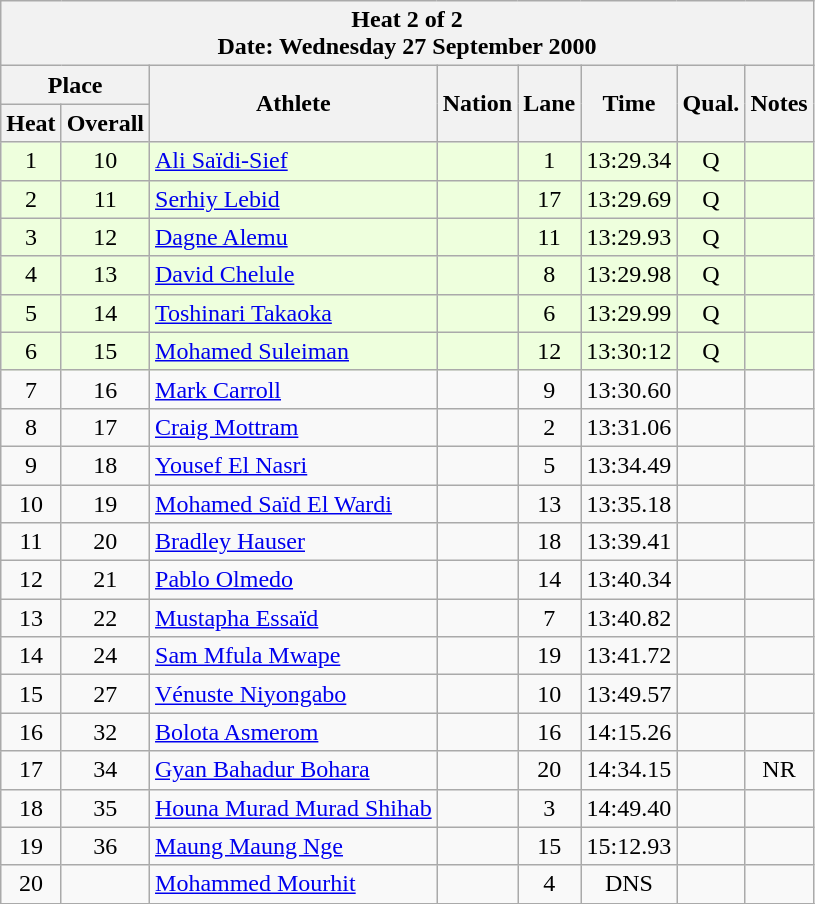<table class="wikitable sortable">
<tr>
<th colspan=9>Heat 2 of 2 <br> Date: Wednesday 27 September 2000 <br></th>
</tr>
<tr>
<th colspan=2>Place</th>
<th rowspan=2>Athlete</th>
<th rowspan=2>Nation</th>
<th rowspan=2>Lane</th>
<th rowspan=2>Time</th>
<th rowspan=2>Qual.</th>
<th rowspan=2>Notes</th>
</tr>
<tr>
<th>Heat</th>
<th>Overall</th>
</tr>
<tr bgcolor = "eeffdd">
<td align="center">1</td>
<td align="center">10</td>
<td align="left"><a href='#'>Ali Saïdi-Sief</a></td>
<td align="left"></td>
<td align="center">1</td>
<td align="center">13:29.34</td>
<td align="center">Q</td>
<td align="center"></td>
</tr>
<tr bgcolor = "eeffdd">
<td align="center">2</td>
<td align="center">11</td>
<td align="left"><a href='#'>Serhiy Lebid</a></td>
<td align="left"></td>
<td align="center">17</td>
<td align="center">13:29.69</td>
<td align="center">Q</td>
<td align="center"></td>
</tr>
<tr bgcolor = "eeffdd">
<td align="center">3</td>
<td align="center">12</td>
<td align="left"><a href='#'>Dagne Alemu</a></td>
<td align="left"></td>
<td align="center">11</td>
<td align="center">13:29.93</td>
<td align="center">Q</td>
<td align="center"></td>
</tr>
<tr bgcolor = "eeffdd">
<td align="center">4</td>
<td align="center">13</td>
<td align="left"><a href='#'>David Chelule</a></td>
<td align="left"></td>
<td align="center">8</td>
<td align="center">13:29.98</td>
<td align="center">Q</td>
<td align="center"></td>
</tr>
<tr bgcolor = "eeffdd">
<td align="center">5</td>
<td align="center">14</td>
<td align="left"><a href='#'>Toshinari Takaoka</a></td>
<td align="left"></td>
<td align="center">6</td>
<td align="center">13:29.99</td>
<td align="center">Q</td>
<td align="center"></td>
</tr>
<tr bgcolor = "eeffdd">
<td align="center">6</td>
<td align="center">15</td>
<td align="left"><a href='#'>Mohamed Suleiman</a></td>
<td align="left"></td>
<td align="center">12</td>
<td align="center">13:30:12</td>
<td align="center">Q</td>
<td align="center"></td>
</tr>
<tr>
<td align="center">7</td>
<td align="center">16</td>
<td align="left"><a href='#'>Mark Carroll</a></td>
<td align="left"></td>
<td align="center">9</td>
<td align="center">13:30.60</td>
<td align="center"></td>
<td align="center"></td>
</tr>
<tr>
<td align="center">8</td>
<td align="center">17</td>
<td align="left"><a href='#'>Craig Mottram</a></td>
<td align="left"></td>
<td align="center">2</td>
<td align="center">13:31.06</td>
<td align="center"></td>
<td align="center"></td>
</tr>
<tr>
<td align="center">9</td>
<td align="center">18</td>
<td align="left"><a href='#'>Yousef El Nasri</a></td>
<td align="left"></td>
<td align="center">5</td>
<td align="center">13:34.49</td>
<td align="center"></td>
<td align="center"></td>
</tr>
<tr>
<td align="center">10</td>
<td align="center">19</td>
<td align="left"><a href='#'>Mohamed Saïd El Wardi</a></td>
<td align="left"></td>
<td align="center">13</td>
<td align="center">13:35.18</td>
<td align="center"></td>
<td align="center"></td>
</tr>
<tr>
<td align="center">11</td>
<td align="center">20</td>
<td align="left"><a href='#'>Bradley Hauser</a></td>
<td align="left"></td>
<td align="center">18</td>
<td align="center">13:39.41</td>
<td align="center"></td>
<td align="center"></td>
</tr>
<tr>
<td align="center">12</td>
<td align="center">21</td>
<td align="left"><a href='#'>Pablo Olmedo</a></td>
<td align="left"></td>
<td align="center">14</td>
<td align="center">13:40.34</td>
<td align="center"></td>
<td align="center"></td>
</tr>
<tr>
<td align="center">13</td>
<td align="center">22</td>
<td align="left"><a href='#'>Mustapha Essaïd</a></td>
<td align="left"></td>
<td align="center">7</td>
<td align="center">13:40.82</td>
<td align="center"></td>
<td align="center"></td>
</tr>
<tr>
<td align="center">14</td>
<td align="center">24</td>
<td align="left"><a href='#'>Sam Mfula Mwape</a></td>
<td align="left"></td>
<td align="center">19</td>
<td align="center">13:41.72</td>
<td align="center"></td>
<td align="center"></td>
</tr>
<tr>
<td align="center">15</td>
<td align="center">27</td>
<td align="left"><a href='#'>Vénuste Niyongabo</a></td>
<td align="left"></td>
<td align="center">10</td>
<td align="center">13:49.57</td>
<td align="center"></td>
<td align="center"></td>
</tr>
<tr>
<td align="center">16</td>
<td align="center">32</td>
<td align="left"><a href='#'>Bolota Asmerom</a></td>
<td align="left"></td>
<td align="center">16</td>
<td align="center">14:15.26</td>
<td align="center"></td>
<td align="center"></td>
</tr>
<tr>
<td align="center">17</td>
<td align="center">34</td>
<td align="left"><a href='#'>Gyan Bahadur Bohara</a></td>
<td align="left"></td>
<td align="center">20</td>
<td align="center">14:34.15</td>
<td align="center"></td>
<td align="center">NR</td>
</tr>
<tr>
<td align="center">18</td>
<td align="center">35</td>
<td align="left"><a href='#'>Houna Murad Murad Shihab</a></td>
<td align="left"></td>
<td align="center">3</td>
<td align="center">14:49.40</td>
<td align="center"></td>
<td align="center"></td>
</tr>
<tr>
<td align="center">19</td>
<td align="center">36</td>
<td align="left"><a href='#'>Maung Maung Nge</a></td>
<td align="left"></td>
<td align="center">15</td>
<td align="center">15:12.93</td>
<td align="center"></td>
<td align="center"></td>
</tr>
<tr>
<td align="center">20</td>
<td align="center"></td>
<td align="left"><a href='#'>Mohammed Mourhit</a></td>
<td align="left"></td>
<td align="center">4</td>
<td align="center">DNS</td>
<td align="center"></td>
<td align="center"></td>
</tr>
<tr>
</tr>
</table>
